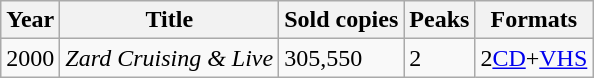<table class="wikitable">
<tr>
<th>Year</th>
<th>Title</th>
<th>Sold copies</th>
<th>Peaks</th>
<th>Formats</th>
</tr>
<tr>
<td align="center">2000</td>
<td><em>Zard Cruising & Live</em></td>
<td>305,550</td>
<td>2</td>
<td>2<a href='#'>CD</a>+<a href='#'>VHS</a></td>
</tr>
</table>
